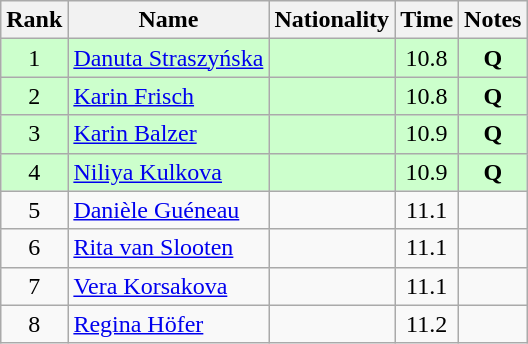<table class="wikitable sortable" style="text-align:center">
<tr>
<th>Rank</th>
<th>Name</th>
<th>Nationality</th>
<th>Time</th>
<th>Notes</th>
</tr>
<tr bgcolor=ccffcc>
<td>1</td>
<td align=left><a href='#'>Danuta Straszyńska</a></td>
<td align=left></td>
<td>10.8</td>
<td><strong>Q</strong></td>
</tr>
<tr bgcolor=ccffcc>
<td>2</td>
<td align=left><a href='#'>Karin Frisch</a></td>
<td align=left></td>
<td>10.8</td>
<td><strong>Q</strong></td>
</tr>
<tr bgcolor=ccffcc>
<td>3</td>
<td align=left><a href='#'>Karin Balzer</a></td>
<td align=left></td>
<td>10.9</td>
<td><strong>Q</strong></td>
</tr>
<tr bgcolor=ccffcc>
<td>4</td>
<td align=left><a href='#'>Niliya Kulkova</a></td>
<td align=left></td>
<td>10.9</td>
<td><strong>Q</strong></td>
</tr>
<tr>
<td>5</td>
<td align=left><a href='#'>Danièle Guéneau</a></td>
<td align=left></td>
<td>11.1</td>
<td></td>
</tr>
<tr>
<td>6</td>
<td align=left><a href='#'>Rita van Slooten</a></td>
<td align=left></td>
<td>11.1</td>
<td></td>
</tr>
<tr>
<td>7</td>
<td align=left><a href='#'>Vera Korsakova</a></td>
<td align=left></td>
<td>11.1</td>
<td></td>
</tr>
<tr>
<td>8</td>
<td align=left><a href='#'>Regina Höfer</a></td>
<td align=left></td>
<td>11.2</td>
<td></td>
</tr>
</table>
